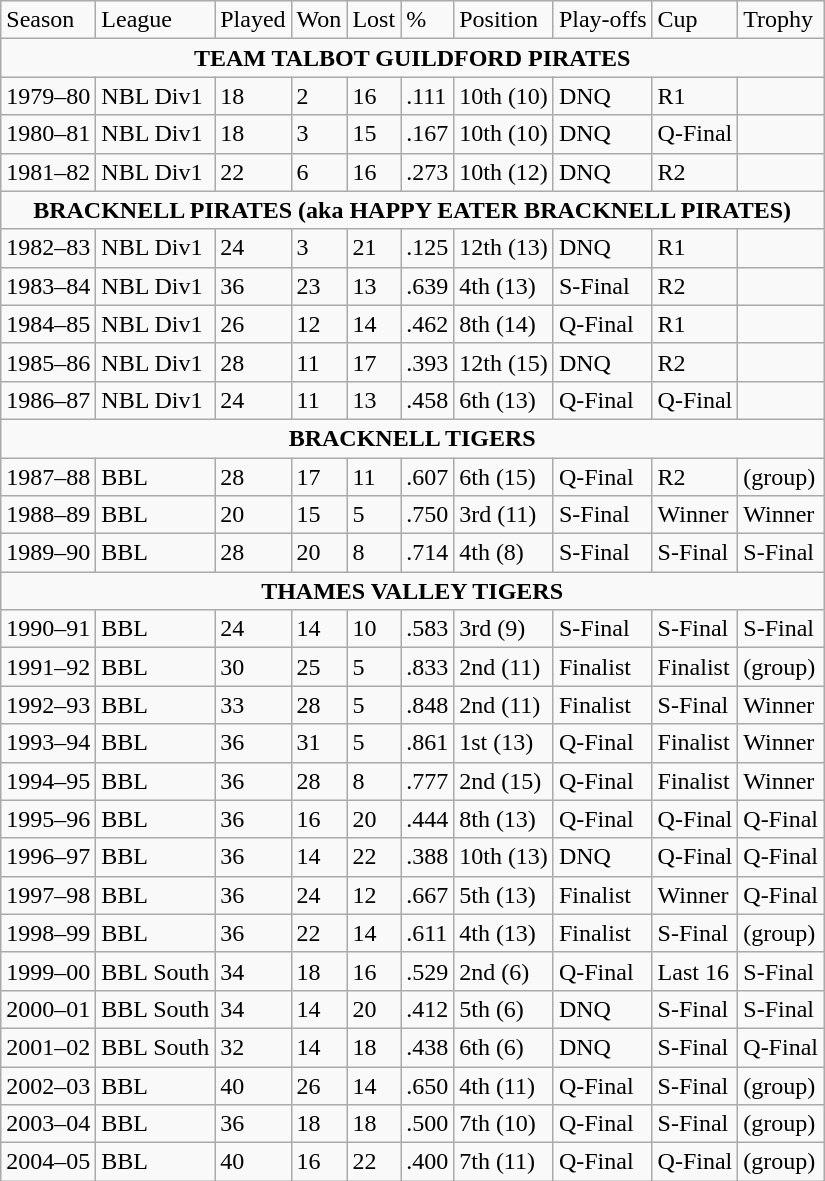<table class="wikitable">
<tr>
<td>Season</td>
<td>League</td>
<td>Played</td>
<td>Won</td>
<td>Lost</td>
<td>%</td>
<td>Position</td>
<td>Play-offs</td>
<td>Cup</td>
<td>Trophy</td>
</tr>
<tr>
<td colspan="10" align=center><strong>TEAM TALBOT GUILDFORD PIRATES</strong></td>
</tr>
<tr>
<td>1979–80</td>
<td>NBL Div1</td>
<td>18</td>
<td>2</td>
<td>16</td>
<td>.111</td>
<td>10th (10)</td>
<td>DNQ</td>
<td>R1</td>
<td></td>
</tr>
<tr>
<td>1980–81</td>
<td>NBL Div1</td>
<td>18</td>
<td>3</td>
<td>15</td>
<td>.167</td>
<td>10th (10)</td>
<td>DNQ</td>
<td>Q-Final</td>
<td></td>
</tr>
<tr>
<td>1981–82</td>
<td>NBL Div1</td>
<td>22</td>
<td>6</td>
<td>16</td>
<td>.273</td>
<td>10th (12)</td>
<td>DNQ</td>
<td>R2</td>
<td></td>
</tr>
<tr>
<td colspan="10" align=center><strong>BRACKNELL PIRATES (aka HAPPY  EATER BRACKNELL PIRATES)</strong></td>
</tr>
<tr>
<td>1982–83</td>
<td>NBL Div1</td>
<td>24</td>
<td>3</td>
<td>21</td>
<td>.125</td>
<td>12th (13)</td>
<td>DNQ</td>
<td>R1</td>
<td></td>
</tr>
<tr>
<td>1983–84</td>
<td>NBL Div1</td>
<td>36</td>
<td>23</td>
<td>13</td>
<td>.639</td>
<td>4th (13)</td>
<td>S-Final</td>
<td>R2</td>
<td></td>
</tr>
<tr>
<td>1984–85</td>
<td>NBL Div1</td>
<td>26</td>
<td>12</td>
<td>14</td>
<td>.462</td>
<td>8th (14)</td>
<td>Q-Final</td>
<td>R1</td>
<td></td>
</tr>
<tr>
<td>1985–86</td>
<td>NBL Div1</td>
<td>28</td>
<td>11</td>
<td>17</td>
<td>.393</td>
<td>12th (15)</td>
<td>DNQ</td>
<td>R2</td>
<td></td>
</tr>
<tr>
<td>1986–87</td>
<td>NBL Div1</td>
<td>24</td>
<td>11</td>
<td>13</td>
<td>.458</td>
<td>6th (13)</td>
<td>Q-Final</td>
<td>Q-Final</td>
<td></td>
</tr>
<tr>
<td colspan="10" align=center><strong>BRACKNELL TIGERS</strong></td>
</tr>
<tr>
<td>1987–88</td>
<td>BBL</td>
<td>28</td>
<td>17</td>
<td>11</td>
<td>.607</td>
<td>6th (15)</td>
<td>Q-Final</td>
<td>R2</td>
<td>(group)</td>
</tr>
<tr>
<td>1988–89</td>
<td>BBL</td>
<td>20</td>
<td>15</td>
<td>5</td>
<td>.750</td>
<td>3rd (11)</td>
<td>S-Final</td>
<td>Winner</td>
<td>Winner</td>
</tr>
<tr>
<td>1989–90</td>
<td>BBL</td>
<td>28</td>
<td>20</td>
<td>8</td>
<td>.714</td>
<td>4th (8)</td>
<td>S-Final</td>
<td>S-Final</td>
<td>S-Final</td>
</tr>
<tr>
<td colspan="10" align=center><strong>THAMES VALLEY TIGERS</strong></td>
</tr>
<tr>
<td>1990–91</td>
<td>BBL</td>
<td>24</td>
<td>14</td>
<td>10</td>
<td>.583</td>
<td>3rd (9)</td>
<td>S-Final</td>
<td>S-Final</td>
<td>S-Final</td>
</tr>
<tr>
<td>1991–92</td>
<td>BBL</td>
<td>30</td>
<td>25</td>
<td>5</td>
<td>.833</td>
<td>2nd (11)</td>
<td>Finalist</td>
<td>Finalist</td>
<td>(group)</td>
</tr>
<tr>
<td>1992–93</td>
<td>BBL</td>
<td>33</td>
<td>28</td>
<td>5</td>
<td>.848</td>
<td>2nd (11)</td>
<td>Finalist</td>
<td>S-Final</td>
<td>Winner</td>
</tr>
<tr>
<td>1993–94</td>
<td>BBL</td>
<td>36</td>
<td>31</td>
<td>5</td>
<td>.861</td>
<td>1st (13)</td>
<td>Q-Final</td>
<td>Finalist</td>
<td>Winner</td>
</tr>
<tr>
<td>1994–95</td>
<td>BBL</td>
<td>36</td>
<td>28</td>
<td>8</td>
<td>.777</td>
<td>2nd (15)</td>
<td>Q-Final</td>
<td>Finalist</td>
<td>Winner</td>
</tr>
<tr>
<td>1995–96</td>
<td>BBL</td>
<td>36</td>
<td>16</td>
<td>20</td>
<td>.444</td>
<td>8th (13)</td>
<td>Q-Final</td>
<td>Q-Final</td>
<td>Q-Final</td>
</tr>
<tr>
<td>1996–97</td>
<td>BBL</td>
<td>36</td>
<td>14</td>
<td>22</td>
<td>.388</td>
<td>10th (13)</td>
<td>DNQ</td>
<td>Q-Final</td>
<td>Q-Final</td>
</tr>
<tr>
<td>1997–98</td>
<td>BBL</td>
<td>36</td>
<td>24</td>
<td>12</td>
<td>.667</td>
<td>5th (13)</td>
<td>Finalist</td>
<td>Winner</td>
<td>Q-Final</td>
</tr>
<tr>
<td>1998–99</td>
<td>BBL</td>
<td>36</td>
<td>22</td>
<td>14</td>
<td>.611</td>
<td>4th (13)</td>
<td>Finalist</td>
<td>S-Final</td>
<td>(group)</td>
</tr>
<tr>
<td>1999–00</td>
<td>BBL South</td>
<td>34</td>
<td>18</td>
<td>16</td>
<td>.529</td>
<td>2nd (6)</td>
<td>Q-Final</td>
<td>Last 16</td>
<td>S-Final</td>
</tr>
<tr>
<td>2000–01</td>
<td>BBL South</td>
<td>34</td>
<td>14</td>
<td>20</td>
<td>.412</td>
<td>5th (6)</td>
<td>DNQ</td>
<td>S-Final</td>
<td>S-Final</td>
</tr>
<tr>
<td>2001–02</td>
<td>BBL South</td>
<td>32</td>
<td>14</td>
<td>18</td>
<td>.438</td>
<td>6th (6)</td>
<td>DNQ</td>
<td>S-Final</td>
<td>Q-Final</td>
</tr>
<tr>
<td>2002–03</td>
<td>BBL</td>
<td>40</td>
<td>26</td>
<td>14</td>
<td>.650</td>
<td>4th (11)</td>
<td>Q-Final</td>
<td>S-Final</td>
<td>(group)</td>
</tr>
<tr>
<td>2003–04</td>
<td>BBL</td>
<td>36</td>
<td>18</td>
<td>18</td>
<td>.500</td>
<td>7th (10)</td>
<td>Q-Final</td>
<td>S-Final</td>
<td>(group)</td>
</tr>
<tr>
<td>2004–05</td>
<td>BBL</td>
<td>40</td>
<td>16</td>
<td>22</td>
<td>.400</td>
<td>7th (11)</td>
<td>Q-Final</td>
<td>Q-Final</td>
<td>(group)</td>
</tr>
</table>
